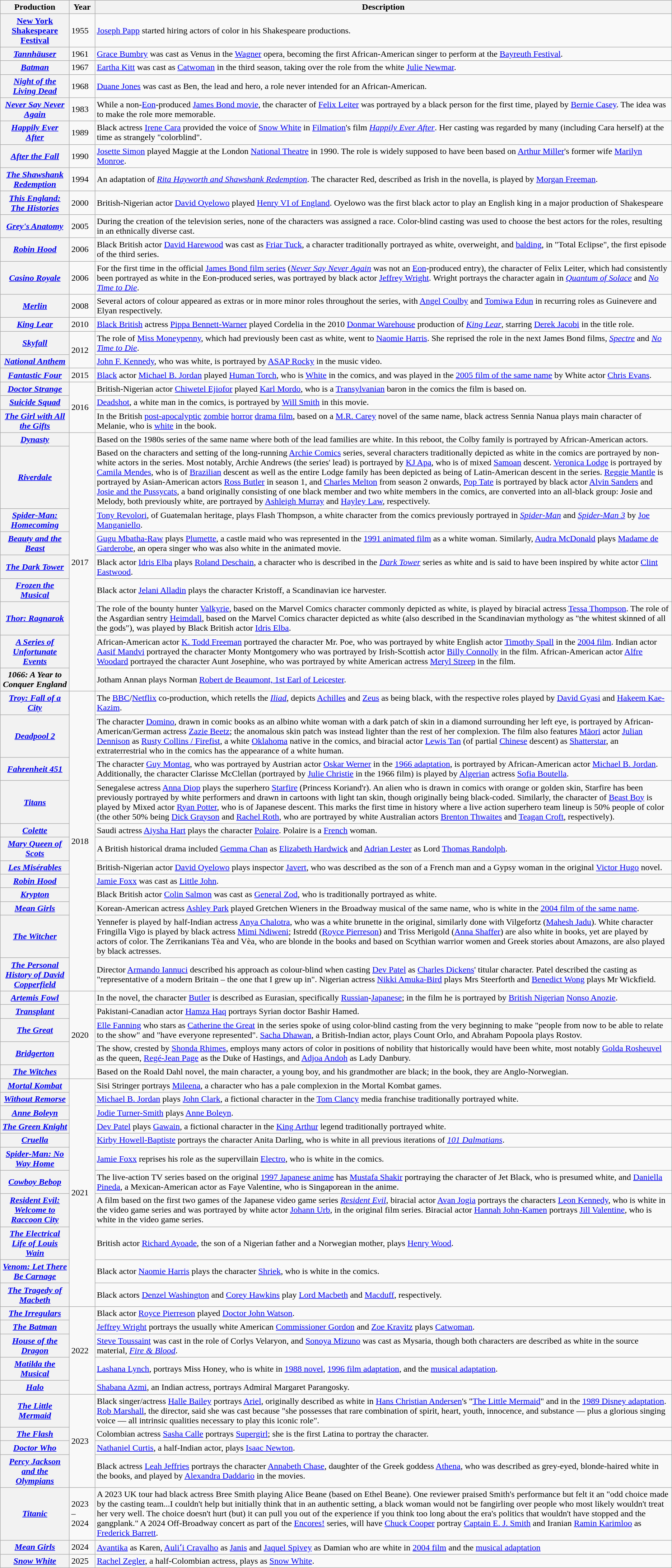<table class="wikitable sortable plainrowheaders">
<tr>
<th scope="col">Production</th>
<th scope="col">Year</th>
<th scope="col" class="unsortable" style="white-space:nowrap">Description</th>
</tr>
<tr>
<th scope="row"><a href='#'>New York Shakespeare Festival</a></th>
<td>1955</td>
<td><a href='#'>Joseph Papp</a> started hiring actors of color in his Shakespeare productions.</td>
</tr>
<tr>
<th scope="row"><em><a href='#'>Tannhäuser</a></em></th>
<td>1961</td>
<td><a href='#'>Grace Bumbry</a> was cast as Venus in the <a href='#'>Wagner</a> opera, becoming the first African-American singer to perform at the <a href='#'>Bayreuth Festival</a>.</td>
</tr>
<tr>
<th scope="row"><em><a href='#'>Batman</a></em></th>
<td>1967</td>
<td><a href='#'>Eartha Kitt</a> was cast as <a href='#'>Catwoman</a> in the third season, taking over the role from the white <a href='#'>Julie Newmar</a>.</td>
</tr>
<tr>
<th scope="row"><em><a href='#'>Night of the Living Dead</a></em></th>
<td>1968</td>
<td><a href='#'>Duane Jones</a> was cast as Ben, the lead and hero, a role never intended for an African-American.</td>
</tr>
<tr>
<th ! scope="row"><em><a href='#'>Never Say Never Again</a></em></th>
<td>1983</td>
<td>While a non-<a href='#'>Eon</a>-produced <a href='#'>James Bond movie</a>, the character of <a href='#'>Felix Leiter</a> was portrayed by a black person for the first time, played by <a href='#'>Bernie Casey</a>. The idea was to make the role more memorable.</td>
</tr>
<tr>
<th ! scope="row"><em><a href='#'>Happily Ever After</a></em></th>
<td>1989</td>
<td>Black actress <a href='#'>Irene Cara</a> provided the voice of <a href='#'>Snow White</a> in <a href='#'>Filmation</a>'s film <em><a href='#'>Happily Ever After</a></em>. Her casting was regarded by many (including Cara herself) at the time as strangely "colorblind".</td>
</tr>
<tr>
<th scope="row"><em><a href='#'>After the Fall</a></em></th>
<td>1990</td>
<td><a href='#'>Josette Simon</a> played Maggie at the London <a href='#'>National Theatre</a> in 1990. The role is widely supposed to have been based on <a href='#'>Arthur Miller</a>'s former wife <a href='#'>Marilyn Monroe</a>.</td>
</tr>
<tr>
<th scope="row"><em><a href='#'>The Shawshank Redemption</a></em></th>
<td>1994</td>
<td>An adaptation of <em><a href='#'>Rita Hayworth and Shawshank Redemption</a></em>. The character Red, described as Irish in the novella, is played by <a href='#'>Morgan Freeman</a>.</td>
</tr>
<tr>
<th scope="row"><em><a href='#'>This England: The Histories</a></em></th>
<td>2000</td>
<td>British-Nigerian actor <a href='#'>David Oyelowo</a> played <a href='#'>Henry VI of England</a>. Oyelowo was the first black actor to play an English king in a major production of Shakespeare</td>
</tr>
<tr>
<th scope="row"><em><a href='#'>Grey's Anatomy</a></em></th>
<td>2005</td>
<td>During the creation of the television series, none of the characters was assigned a race. Color-blind casting was used to choose the best actors for the roles, resulting in an ethnically diverse cast.</td>
</tr>
<tr>
<th scope="row"><em><a href='#'>Robin Hood</a></em></th>
<td>2006</td>
<td>Black British actor <a href='#'>David Harewood</a> was cast as <a href='#'>Friar Tuck</a>, a character traditionally portrayed as white, overweight, and <a href='#'>balding</a>, in "Total Eclipse", the first episode of the third series.</td>
</tr>
<tr>
<th scope="row"><em><a href='#'>Casino Royale</a></em></th>
<td>2006</td>
<td>For the first time in the official <a href='#'>James Bond film series</a> (<em><a href='#'>Never Say Never Again</a></em> was not an <a href='#'>Eon</a>-produced entry), the character of Felix Leiter, which had consistently been portrayed as white in the Eon-produced series, was portrayed by black actor <a href='#'>Jeffrey Wright</a>. Wright portrays the character again in <em><a href='#'>Quantum of Solace</a></em> and <em><a href='#'>No Time to Die</a></em>.</td>
</tr>
<tr>
<th scope="row"><em><a href='#'>Merlin</a></em></th>
<td>2008</td>
<td>Several actors of colour appeared as extras or in more minor roles throughout the series, with <a href='#'>Angel Coulby</a> and <a href='#'>Tomiwa Edun</a> in recurring roles as Guinevere and Elyan respectively.</td>
</tr>
<tr>
<th scope="row"><em><a href='#'>King Lear</a></em></th>
<td>2010</td>
<td><a href='#'>Black British</a> actress <a href='#'>Pippa Bennett-Warner</a> played Cordelia in the 2010 <a href='#'>Donmar Warehouse</a> production of <em><a href='#'>King Lear</a></em>, starring <a href='#'>Derek Jacobi</a> in the title role.</td>
</tr>
<tr>
<th scope="row"><em><a href='#'>Skyfall</a></em></th>
<td rowspan="2">2012</td>
<td>The role of <a href='#'>Miss Moneypenny</a>, which had previously been cast as white, went to <a href='#'>Naomie Harris</a>. She reprised the role in the next James Bond films, <em><a href='#'>Spectre</a></em> and <em><a href='#'>No Time to Die</a></em>.</td>
</tr>
<tr>
<th scope="row"><em><a href='#'>National Anthem</a></em></th>
<td><a href='#'>John F. Kennedy</a>, who was white, is portrayed by <a href='#'>ASAP Rocky</a> in the music video.</td>
</tr>
<tr>
<th scope="row"><em><a href='#'>Fantastic Four</a></em></th>
<td>2015</td>
<td><a href='#'>Black</a> actor <a href='#'>Michael B. Jordan</a> played <a href='#'>Human Torch</a>, who is <a href='#'>White</a> in the comics, and was played in the <a href='#'>2005 film of the same name</a> by White actor <a href='#'>Chris Evans</a>.</td>
</tr>
<tr>
<th scope="row"><em><a href='#'>Doctor Strange</a></em></th>
<td rowspan="3">2016</td>
<td>British-Nigerian actor <a href='#'>Chiwetel Ejiofor</a> played <a href='#'>Karl Mordo</a>, who is a <a href='#'>Transylvanian</a> baron in the comics the film is based on.</td>
</tr>
<tr>
<th scope="row"><em><a href='#'>Suicide Squad</a></em></th>
<td><a href='#'>Deadshot</a>, a white man in the comics, is portrayed by <a href='#'>Will Smith</a> in this movie.</td>
</tr>
<tr>
<th scope="row"><em><a href='#'>The Girl with All the Gifts</a></em></th>
<td>In the British <a href='#'>post-apocalyptic</a> <a href='#'>zombie</a> <a href='#'>horror</a> <a href='#'>drama film</a>, based on a <a href='#'>M.R. Carey</a> novel of the same name, black actress Sennia Nanua plays main character of Melanie, who is <a href='#'>white</a> in the book.</td>
</tr>
<tr>
<th scope="row"><em><a href='#'>Dynasty</a></em></th>
<td rowspan="9">2017</td>
<td>Based on the 1980s series of the same name where both of the lead families are white. In this reboot, the Colby family is portrayed by African-American actors.</td>
</tr>
<tr>
<th scope="row"><em><a href='#'>Riverdale</a></em></th>
<td>Based on the characters and setting of the long-running <a href='#'>Archie Comics</a> series, several characters traditionally depicted as white in the comics are portrayed by non-white actors in the series. Most notably, Archie Andrews (the series' lead) is portrayed by <a href='#'>KJ Apa</a>, who is of mixed <a href='#'>Samoan</a> descent. <a href='#'>Veronica Lodge</a> is portrayed by <a href='#'>Camila Mendes</a>, who is of <a href='#'>Brazilian</a> descent as well as the entire Lodge family has been depicted as being of Latin-American descent in the series. <a href='#'>Reggie Mantle</a> is portrayed by Asian-American actors <a href='#'>Ross Butler</a> in season 1, and <a href='#'>Charles Melton</a> from season 2 onwards, <a href='#'>Pop Tate</a> is portrayed by black actor <a href='#'>Alvin Sanders</a> and <a href='#'>Josie and the Pussycats</a>, a band originally consisting of one black member and two white members in the comics, are converted into an all-black group: Josie and Melody, both previously white, are portrayed by <a href='#'>Ashleigh Murray</a> and <a href='#'>Hayley Law</a>, respectively.</td>
</tr>
<tr>
<th scope="row"><em><a href='#'>Spider-Man: Homecoming</a></em></th>
<td><a href='#'>Tony Revolori</a>, of Guatemalan heritage, plays Flash Thompson, a white character from the comics previously portrayed in <em><a href='#'>Spider-Man</a></em> and <em><a href='#'>Spider-Man 3</a></em> by <a href='#'>Joe Manganiello</a>.</td>
</tr>
<tr>
<th scope="row"><em><a href='#'>Beauty and the Beast</a></em></th>
<td><a href='#'>Gugu Mbatha-Raw</a> plays <a href='#'>Plumette</a>, a castle maid who was represented in the <a href='#'>1991 animated film</a> as a white woman. Similarly, <a href='#'>Audra McDonald</a> plays <a href='#'>Madame de Garderobe</a>, an opera singer who was also white in the animated movie.</td>
</tr>
<tr>
<th scope="row"><em><a href='#'>The Dark Tower</a></em></th>
<td>Black actor <a href='#'>Idris Elba</a> plays <a href='#'>Roland Deschain</a>, a character who is described in the <em><a href='#'>Dark Tower</a></em> series as white and is said to have been inspired by white actor <a href='#'>Clint Eastwood</a>.</td>
</tr>
<tr>
<th scope="row"><em><a href='#'>Frozen the Musical</a></em></th>
<td>Black actor <a href='#'>Jelani Alladin</a> plays the character Kristoff, a Scandinavian ice harvester.</td>
</tr>
<tr>
<th scope="row"><em><a href='#'>Thor: Ragnarok</a></em></th>
<td>The role of the bounty hunter <a href='#'>Valkyrie</a>, based on the Marvel Comics character commonly depicted as white, is played by biracial actress <a href='#'>Tessa Thompson</a>. The role of the Asgardian sentry <a href='#'>Heimdall</a>, based on the Marvel Comics character depicted as white (also described in the Scandinavian mythology as "the whitest skinned of all the gods"), was played by Black British actor <a href='#'>Idris Elba</a>.</td>
</tr>
<tr>
<th scope="row"><em><a href='#'>A Series of Unfortunate Events</a></em></th>
<td>African-American actor <a href='#'>K. Todd Freeman</a> portrayed the character Mr. Poe, who was portrayed by white English actor <a href='#'>Timothy Spall</a> in the <a href='#'>2004 film</a>. Indian actor <a href='#'>Aasif Mandvi</a> portrayed the character Monty Montgomery who was portrayed by Irish-Scottish actor <a href='#'>Billy Connolly</a> in the film. African-American actor <a href='#'>Alfre Woodard</a> portrayed the character Aunt Josephine, who was portrayed by white American actress <a href='#'>Meryl Streep</a> in the film.</td>
</tr>
<tr>
<th scope="row"><em>1066: A Year to Conquer England</em></th>
<td>Jotham Annan plays Norman <a href='#'>Robert de Beaumont, 1st Earl of Leicester</a>.</td>
</tr>
<tr>
<th scope="row"><em><a href='#'>Troy: Fall of a City</a></em></th>
<td rowspan="12">2018</td>
<td>The <a href='#'>BBC</a>/<a href='#'>Netflix</a> co-production, which retells the <em><a href='#'>Iliad</a></em>, depicts <a href='#'>Achilles</a> and <a href='#'>Zeus</a> as being black, with the respective roles played by <a href='#'>David Gyasi</a> and <a href='#'>Hakeem Kae-Kazim</a>.</td>
</tr>
<tr>
<th scope="row"><em><a href='#'>Deadpool 2</a></em></th>
<td>The character <a href='#'>Domino</a>, drawn in comic books as an albino white woman with a dark patch of skin in a diamond surrounding her left eye, is portrayed by African-American/German actress <a href='#'>Zazie Beetz</a>; the anomalous skin patch was instead lighter than the rest of her complexion. The film also features <a href='#'>Māori</a> actor <a href='#'>Julian Dennison</a> as <a href='#'>Rusty Collins / Firefist</a>, a white <a href='#'>Oklahoma</a> native in the comics, and biracial actor <a href='#'>Lewis Tan</a> (of partial <a href='#'>Chinese</a> descent) as <a href='#'>Shatterstar</a>, an extraterrestrial who in the comics has the appearance of a white human.</td>
</tr>
<tr>
<th scope="row"><em><a href='#'>Fahrenheit 451</a></em></th>
<td>The character <a href='#'>Guy Montag</a>, who was portrayed by Austrian actor <a href='#'>Oskar Werner</a> in the <a href='#'>1966 adaptation</a>, is portrayed by African-American actor <a href='#'>Michael B. Jordan</a>. Additionally, the character Clarisse McClellan (portrayed by <a href='#'>Julie Christie</a> in the 1966 film) is played by <a href='#'>Algerian</a> actress <a href='#'>Sofia Boutella</a>.</td>
</tr>
<tr>
<th scope="row"><em><a href='#'>Titans</a></em></th>
<td>Senegalese actress <a href='#'>Anna Diop</a> plays the superhero <a href='#'>Starfire</a> (Princess Koriand'r). An alien who is drawn in comics with orange or golden skin, Starfire has been previously portrayed by white performers and drawn in cartoons with light tan skin, though originally being black-coded. Similarly, the character of <a href='#'>Beast Boy</a> is played by Mixed actor <a href='#'>Ryan Potter</a>, who is of Japanese descent. This marks the first time in history where a live action superhero team lineup is 50% people of color (the other 50% being <a href='#'>Dick Grayson</a> and <a href='#'>Rachel Roth</a>, who are portrayed by white Australian actors <a href='#'>Brenton Thwaites</a> and <a href='#'>Teagan Croft</a>, respectively).</td>
</tr>
<tr>
<th scope="row"><em><a href='#'>Colette</a></em></th>
<td>Saudi actress <a href='#'>Aiysha Hart</a> plays the character <a href='#'>Polaire</a>. Polaire is a <a href='#'>French</a> woman.</td>
</tr>
<tr>
<th scope="row"><em><a href='#'>Mary Queen of Scots</a></em></th>
<td>A British historical drama included <a href='#'>Gemma Chan</a> as <a href='#'>Elizabeth Hardwick</a> and <a href='#'>Adrian Lester</a> as Lord <a href='#'>Thomas Randolph</a>.</td>
</tr>
<tr>
<th scope="row"><em><a href='#'>Les Misérables</a></em></th>
<td>British-Nigerian actor <a href='#'>David Oyelowo</a> plays inspector <a href='#'>Javert</a>, who was described as the son of a French man and a Gypsy woman in the original <a href='#'>Victor Hugo</a> novel.</td>
</tr>
<tr>
<th scope="row"><em><a href='#'>Robin Hood</a></em></th>
<td><a href='#'>Jamie Foxx</a> was cast as <a href='#'>Little John</a>.</td>
</tr>
<tr>
<th scope="row"><em><a href='#'>Krypton</a></em></th>
<td>Black British actor <a href='#'>Colin Salmon</a> was cast as <a href='#'>General Zod</a>, who is traditionally portrayed as white.</td>
</tr>
<tr>
<th scope="row"><em><a href='#'>Mean Girls</a></em></th>
<td>Korean-American actress <a href='#'>Ashley Park</a> played Gretchen Wieners in the Broadway musical of the same name, who is white in the <a href='#'>2004 film of the same name</a>.</td>
</tr>
<tr>
<th scope="row"><em><a href='#'>The Witcher</a></em></th>
<td>Yennefer is played by half-Indian actress <a href='#'>Anya Chalotra</a>, who was a white brunette in the original, similarly done with Vilgefortz (<a href='#'>Mahesh Jadu</a>). White character Fringilla Vigo is played by black actress <a href='#'>Mimi Ndiweni</a>; Istredd (<a href='#'>Royce Pierreson</a>) and Triss Merigold (<a href='#'>Anna Shaffer</a>) are also white in books, yet are played by actors of color. The Zerrikanians Tèa and Vèa, who are blonde in the books and based on Scythian warrior women and Greek stories about Amazons, are also played by black actresses.</td>
</tr>
<tr>
<th scope="row"><em><a href='#'>The Personal History of David Copperfield</a></em></th>
<td>Director <a href='#'>Armando Iannuci</a> described his approach as colour-blind when casting <a href='#'>Dev Patel</a> as <a href='#'>Charles Dickens</a>' titular character. Patel described the casting as "representative of a modern Britain – the one that I grew up in". Nigerian actress <a href='#'>Nikki Amuka-Bird</a> plays Mrs Steerforth and <a href='#'>Benedict Wong</a> plays Mr Wickfield.</td>
</tr>
<tr>
<th scope="row"><em><a href='#'>Artemis Fowl</a></em></th>
<td rowspan="5">2020</td>
<td>In the novel, the character <a href='#'>Butler</a> is described as Eurasian, specifically <a href='#'>Russian</a>-<a href='#'>Japanese</a>; in the film he is portrayed by <a href='#'>British Nigerian</a> <a href='#'>Nonso Anozie</a>.</td>
</tr>
<tr>
<th scope="row"><em><a href='#'>Transplant</a></em></th>
<td>Pakistani-Canadian actor <a href='#'>Hamza Haq</a> portrays Syrian doctor Bashir Hamed.</td>
</tr>
<tr>
<th scope="row"><em><a href='#'>The Great</a></em></th>
<td><a href='#'>Elle Fanning</a> who stars as <a href='#'>Catherine the Great</a> in the series spoke of using color-blind casting from the very beginning to make "people from now to be able to relate to the show" and "have everyone represented". <a href='#'>Sacha Dhawan</a>, a British-Indian actor, plays Count Orlo, and Abraham Popoola plays Rostov.</td>
</tr>
<tr>
<th scope="row"><em><a href='#'>Bridgerton</a></em></th>
<td>The show, crested by <a href='#'>Shonda Rhimes</a>, employs many actors of color in positions of nobility that historically would have been white, most notably <a href='#'>Golda Rosheuvel</a> as the queen, <a href='#'>Regé-Jean Page</a> as the Duke of Hastings, and <a href='#'>Adjoa Andoh</a> as Lady Danbury.</td>
</tr>
<tr>
<th scope="row"><a href='#'><em>The Witches</em></a></th>
<td>Based on the Roald Dahl novel, the main character, a young boy, and his grandmother are black; in the book, they are Anglo-Norwegian.</td>
</tr>
<tr>
<th scope="row"><a href='#'><em>Mortal Kombat</em></a></th>
<td rowspan="11">2021</td>
<td>Sisi Stringer portrays <a href='#'>Mileena</a>, a character who has a pale complexion in the Mortal Kombat games.</td>
</tr>
<tr>
<th scope="row"><em><a href='#'>Without Remorse</a></em></th>
<td><a href='#'>Michael B. Jordan</a> plays <a href='#'>John Clark</a>, a fictional character in the <a href='#'>Tom Clancy</a> media franchise traditionally portrayed white.</td>
</tr>
<tr>
<th scope="row"><em><a href='#'>Anne Boleyn</a></em></th>
<td><a href='#'>Jodie Turner-Smith</a> plays <a href='#'>Anne Boleyn</a>.</td>
</tr>
<tr>
<th scope="row"><em><a href='#'>The Green Knight</a></em></th>
<td><a href='#'>Dev Patel</a> plays <a href='#'>Gawain</a>, a fictional character in the <a href='#'>King Arthur</a> legend traditionally portrayed white.</td>
</tr>
<tr>
<th scope="row"><em><a href='#'>Cruella</a></em></th>
<td><a href='#'>Kirby Howell-Baptiste</a> portrays the character Anita Darling, who is white in all previous iterations of <em><a href='#'>101 Dalmatians</a></em>.</td>
</tr>
<tr>
<th scope="row"><em><a href='#'>Spider-Man: No Way Home</a></em></th>
<td><a href='#'>Jamie Foxx</a> reprises his role as the supervillain <a href='#'>Electro</a>, who is white in the comics.</td>
</tr>
<tr>
<th scope="row"><em><a href='#'>Cowboy Bebop</a></em></th>
<td>The live-action TV series based on the original <a href='#'>1997 Japanese anime</a> has <a href='#'>Mustafa Shakir</a> portraying the character of Jet Black, who is presumed white, and <a href='#'>Daniella Pineda</a>, a Mexican-American actor as Faye Valentine, who is Singaporean in the anime.</td>
</tr>
<tr>
<th scope="row"><em><a href='#'>Resident Evil: Welcome to Raccoon City</a></em></th>
<td>A film based on the first two games of the Japanese video game series <em><a href='#'>Resident Evil</a></em>, biracial actor <a href='#'>Avan Jogia</a> portrays the characters <a href='#'>Leon Kennedy</a>, who is white in the video game series and was portrayed by white actor <a href='#'>Johann Urb</a>, in the original film series. Biracial actor <a href='#'>Hannah John-Kamen</a> portrays <a href='#'>Jill Valentine</a>, who is white in the video game series.</td>
</tr>
<tr>
<th scope="row"><em><a href='#'>The Electrical Life of Louis Wain</a></em></th>
<td>British actor <a href='#'>Richard Ayoade</a>, the son of a Nigerian father and a Norwegian mother, plays <a href='#'>Henry Wood</a>.</td>
</tr>
<tr>
<th scope="row"><em><a href='#'>Venom: Let There Be Carnage</a></em></th>
<td>Black actor <a href='#'>Naomie Harris</a> plays the character <a href='#'>Shriek</a>, who is white in the comics.</td>
</tr>
<tr>
<th scope="row"><em><a href='#'>The Tragedy of Macbeth</a></em></th>
<td>Black actors <a href='#'>Denzel Washington</a> and <a href='#'>Corey Hawkins</a> play <a href='#'>Lord Macbeth</a> and <a href='#'>Macduff</a>, respectively.</td>
</tr>
<tr>
<th scope="row"><em><a href='#'>The Irregulars</a></em></th>
<td rowspan="5">2022</td>
<td>Black actor <a href='#'>Royce Pierreson</a> played <a href='#'>Doctor John Watson</a>.</td>
</tr>
<tr>
<th scope="row"><em><a href='#'>The Batman</a></em></th>
<td><a href='#'>Jeffrey Wright</a> portrays the usually white American <a href='#'>Commissioner Gordon</a> and <a href='#'>Zoe Kravitz</a> plays <a href='#'>Catwoman</a>.</td>
</tr>
<tr>
<th scope="row"><em><a href='#'>House of the Dragon</a></em></th>
<td><a href='#'>Steve Toussaint</a> was cast in the role of Corlys Velaryon, and <a href='#'>Sonoya Mizuno</a> was cast as Mysaria, though both characters are described as white in the source material, <em><a href='#'>Fire & Blood</a></em>.</td>
</tr>
<tr>
<th scope="row"><em><a href='#'>Matilda the Musical</a></em></th>
<td><a href='#'>Lashana Lynch</a>, portrays Miss Honey, who is white in <a href='#'>1988 novel</a>, <a href='#'>1996 film adaptation</a>, and the <a href='#'>musical adaptation</a>.</td>
</tr>
<tr>
<th scope="row"><a href='#'><em>Halo</em></a></th>
<td><a href='#'>Shabana Azmi</a>, an Indian actress, portrays Admiral Margaret Parangosky.</td>
</tr>
<tr>
<th scope="row"><em><a href='#'>The Little Mermaid</a></em></th>
<td rowspan="4">2023</td>
<td>Black singer/actress <a href='#'>Halle Bailey</a> portrays <a href='#'>Ariel</a>, originally described as white in <a href='#'>Hans Christian Andersen</a>'s "<a href='#'>The Little Mermaid</a>" and in the <a href='#'>1989 Disney adaptation</a>. <a href='#'>Rob Marshall</a>, the director, said she was cast because "she possesses that rare combination of spirit, heart, youth, innocence, and substance — plus a glorious singing voice — all intrinsic qualities necessary to play this iconic role".</td>
</tr>
<tr>
<th scope="row"><em><a href='#'>The Flash</a></em></th>
<td>Colombian actress <a href='#'>Sasha Calle</a> portrays <a href='#'>Supergirl</a>; she is the first Latina to portray the character.</td>
</tr>
<tr>
<th scope="row"><em><a href='#'>Doctor Who</a></em></th>
<td><a href='#'>Nathaniel Curtis</a>, a half-Indian actor, plays <a href='#'>Isaac Newton</a>.</td>
</tr>
<tr>
<th scope="row"><em><a href='#'>Percy Jackson and the Olympians</a></em></th>
<td>Black actress <a href='#'>Leah Jeffries</a> portrays the character <a href='#'>Annabeth Chase</a>, daughter of the Greek goddess <a href='#'>Athena</a>, who was described as grey-eyed, blonde-haired white in the books, and played by <a href='#'>Alexandra Daddario</a> in the movies.</td>
</tr>
<tr>
<th scope="row"><em><a href='#'>Titanic</a></em></th>
<td>2023 – 2024</td>
<td>A 2023 UK tour had black actress Bree Smith playing Alice Beane (based on Ethel Beane). One reviewer praised Smith's performance but felt it an "odd choice made by the casting team...I couldn't help but initially think that in an authentic setting, a black woman would not be fangirling over people who most likely wouldn't treat her very well. The choice doesn't hurt (but) it can pull you out of the experience if you think too long about the era's politics that wouldn't have stopped and the gangplank." A 2024 Off-Broadway concert as part of the <a href='#'>Encores!</a> series, will have <a href='#'>Chuck Cooper</a> portray <a href='#'>Captain E. J. Smith</a> and Iranian <a href='#'>Ramin Karimloo</a> as <a href='#'>Frederick Barrett</a>.</td>
</tr>
<tr>
<th scope="row"><em><a href='#'>Mean Girls</a></em></th>
<td>2024</td>
<td><a href='#'>Avantika</a> as Karen, <a href='#'>Auliʻi Cravalho</a> as <a href='#'>Janis</a> and <a href='#'>Jaquel Spivey</a> as Damian who are white in <a href='#'>2004 film</a> and the <a href='#'>musical adaptation</a></td>
</tr>
<tr>
<th scope="row"><em><a href='#'>Snow White</a></em></th>
<td>2025</td>
<td><a href='#'>Rachel Zegler</a>, a half-Colombian actress, plays as <a href='#'>Snow White</a>.</td>
</tr>
</table>
